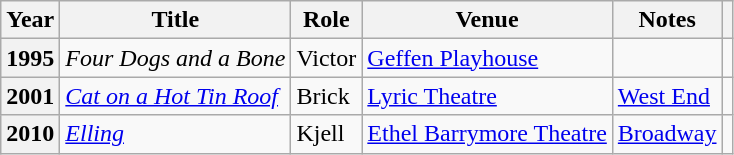<table class="wikitable plainrowheaders sortable" style="margin-right: 0;">
<tr>
<th scope="col">Year</th>
<th scope="col">Title</th>
<th scope="col">Role</th>
<th scope="col">Venue</th>
<th scope="col">Notes</th>
<th scope="col" class="unsortable"></th>
</tr>
<tr>
<th scope=row>1995</th>
<td><em>Four Dogs and a Bone</em></td>
<td>Victor</td>
<td><a href='#'>Geffen Playhouse</a></td>
<td></td>
<td style="text-align: center;"></td>
</tr>
<tr>
<th scope=row>2001</th>
<td><em><a href='#'>Cat on a Hot Tin Roof</a></em></td>
<td>Brick</td>
<td><a href='#'>Lyric Theatre</a></td>
<td><a href='#'>West End</a></td>
<td style="text-align: center;"></td>
</tr>
<tr>
<th scope=row>2010</th>
<td><em><a href='#'>Elling</a></em></td>
<td>Kjell</td>
<td><a href='#'>Ethel Barrymore Theatre</a></td>
<td><a href='#'>Broadway</a></td>
<td style="text-align: center;"></td>
</tr>
</table>
